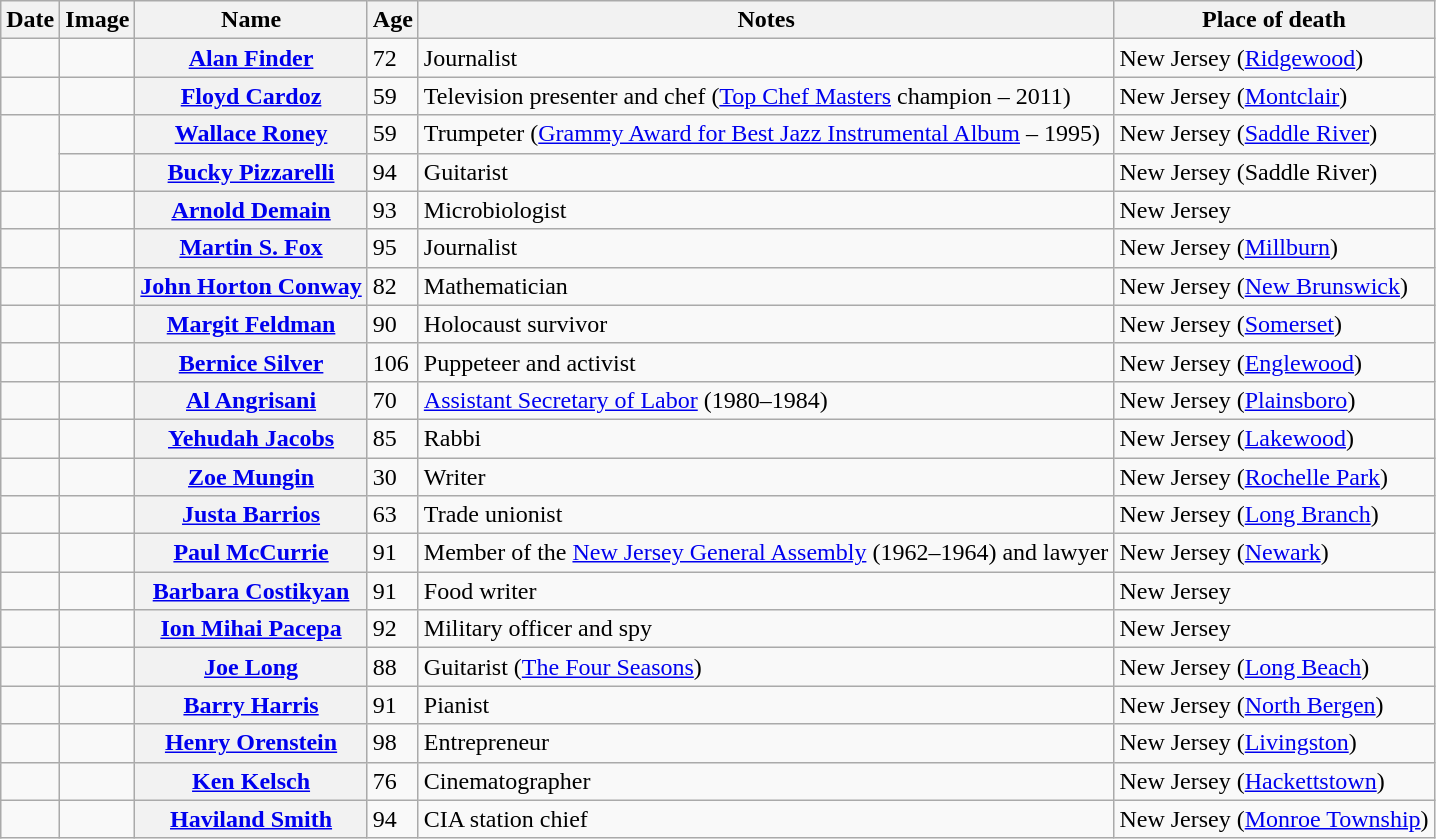<table class="wikitable sortable plainrowheaders">
<tr valign=bottom>
<th scope="col">Date</th>
<th scope="col">Image</th>
<th scope="col">Name</th>
<th scope="col">Age</th>
<th scope="col">Notes</th>
<th scope="col">Place of death</th>
</tr>
<tr>
<td></td>
<td></td>
<th scope="row"><a href='#'>Alan Finder</a></th>
<td>72</td>
<td>Journalist</td>
<td>New Jersey (<a href='#'>Ridgewood</a>)</td>
</tr>
<tr>
<td></td>
<td></td>
<th scope="row"><a href='#'>Floyd Cardoz</a></th>
<td>59</td>
<td>Television presenter and chef (<a href='#'>Top Chef Masters</a> champion – 2011)</td>
<td>New Jersey (<a href='#'>Montclair</a>)</td>
</tr>
<tr>
<td rowspan="2"></td>
<td></td>
<th scope="row"><a href='#'>Wallace Roney</a></th>
<td>59</td>
<td>Trumpeter (<a href='#'>Grammy Award for Best Jazz Instrumental Album</a> – 1995)</td>
<td>New Jersey (<a href='#'>Saddle River</a>)</td>
</tr>
<tr>
<td></td>
<th scope="row"><a href='#'>Bucky Pizzarelli</a></th>
<td>94</td>
<td>Guitarist</td>
<td>New Jersey (Saddle River)</td>
</tr>
<tr>
<td></td>
<td></td>
<th scope="row"><a href='#'>Arnold Demain</a></th>
<td>93</td>
<td>Microbiologist</td>
<td>New Jersey</td>
</tr>
<tr>
<td></td>
<td></td>
<th scope="row"><a href='#'>Martin S. Fox</a></th>
<td>95</td>
<td>Journalist</td>
<td>New Jersey (<a href='#'>Millburn</a>)</td>
</tr>
<tr>
<td></td>
<td></td>
<th scope="row"><a href='#'>John Horton Conway</a></th>
<td>82</td>
<td>Mathematician</td>
<td>New Jersey (<a href='#'>New Brunswick</a>)</td>
</tr>
<tr>
<td></td>
<td></td>
<th scope="row"><a href='#'>Margit Feldman</a></th>
<td>90</td>
<td>Holocaust survivor</td>
<td>New Jersey (<a href='#'>Somerset</a>)</td>
</tr>
<tr>
<td></td>
<td></td>
<th scope="row"><a href='#'>Bernice Silver</a></th>
<td>106</td>
<td>Puppeteer and activist</td>
<td>New Jersey (<a href='#'>Englewood</a>)</td>
</tr>
<tr>
<td></td>
<td></td>
<th scope="row"><a href='#'>Al Angrisani</a></th>
<td>70</td>
<td><a href='#'>Assistant Secretary of Labor</a> (1980–1984)</td>
<td>New Jersey (<a href='#'>Plainsboro</a>)</td>
</tr>
<tr>
<td></td>
<td></td>
<th scope="row"><a href='#'>Yehudah Jacobs</a></th>
<td>85</td>
<td>Rabbi</td>
<td>New Jersey (<a href='#'>Lakewood</a>)</td>
</tr>
<tr>
<td></td>
<td></td>
<th scope="row"><a href='#'>Zoe Mungin</a></th>
<td>30</td>
<td>Writer</td>
<td>New Jersey (<a href='#'>Rochelle Park</a>)</td>
</tr>
<tr>
<td></td>
<td></td>
<th scope="row"><a href='#'>Justa Barrios</a></th>
<td>63</td>
<td>Trade unionist</td>
<td>New Jersey (<a href='#'>Long Branch</a>)</td>
</tr>
<tr>
<td></td>
<td></td>
<th scope="row"><a href='#'>Paul McCurrie</a></th>
<td>91</td>
<td>Member of the <a href='#'>New Jersey General Assembly</a> (1962–1964) and lawyer</td>
<td>New Jersey (<a href='#'>Newark</a>)</td>
</tr>
<tr>
<td></td>
<td></td>
<th scope="row"><a href='#'>Barbara Costikyan</a></th>
<td>91</td>
<td>Food writer</td>
<td>New Jersey</td>
</tr>
<tr>
<td></td>
<td></td>
<th scope="row"><a href='#'>Ion Mihai Pacepa</a></th>
<td>92</td>
<td>Military officer and spy</td>
<td>New Jersey</td>
</tr>
<tr>
<td></td>
<td></td>
<th scope="row"><a href='#'>Joe Long</a></th>
<td>88</td>
<td>Guitarist (<a href='#'>The Four Seasons</a>)</td>
<td>New Jersey (<a href='#'>Long Beach</a>)</td>
</tr>
<tr>
<td></td>
<td></td>
<th scope="row"><a href='#'>Barry Harris</a></th>
<td>91</td>
<td>Pianist</td>
<td>New Jersey (<a href='#'>North Bergen</a>)</td>
</tr>
<tr>
<td></td>
<td></td>
<th scope="row"><a href='#'>Henry Orenstein</a></th>
<td>98</td>
<td>Entrepreneur</td>
<td>New Jersey (<a href='#'>Livingston</a>)</td>
</tr>
<tr>
<td></td>
<td></td>
<th scope="row"><a href='#'>Ken Kelsch</a></th>
<td>76</td>
<td>Cinematographer</td>
<td>New Jersey (<a href='#'>Hackettstown</a>)</td>
</tr>
<tr>
<td></td>
<td></td>
<th scope="row"><a href='#'>Haviland Smith</a></th>
<td>94</td>
<td>CIA station chief</td>
<td>New Jersey (<a href='#'>Monroe Township</a>)</td>
</tr>
</table>
